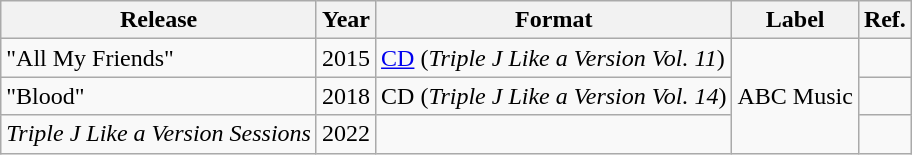<table class="wikitable">
<tr>
<th>Release</th>
<th>Year</th>
<th>Format</th>
<th>Label</th>
<th>Ref.</th>
</tr>
<tr>
<td>"All My Friends"</td>
<td>2015</td>
<td><a href='#'>CD</a> (<em>Triple J Like a Version Vol. 11</em>)</td>
<td rowspan="3">ABC Music</td>
<td></td>
</tr>
<tr>
<td>"Blood"</td>
<td>2018</td>
<td>CD (<em>Triple J Like a Version Vol. 14</em>)</td>
<td></td>
</tr>
<tr>
<td><em>Triple J Like a Version Sessions</em></td>
<td>2022</td>
<td></td>
<td></td>
</tr>
</table>
